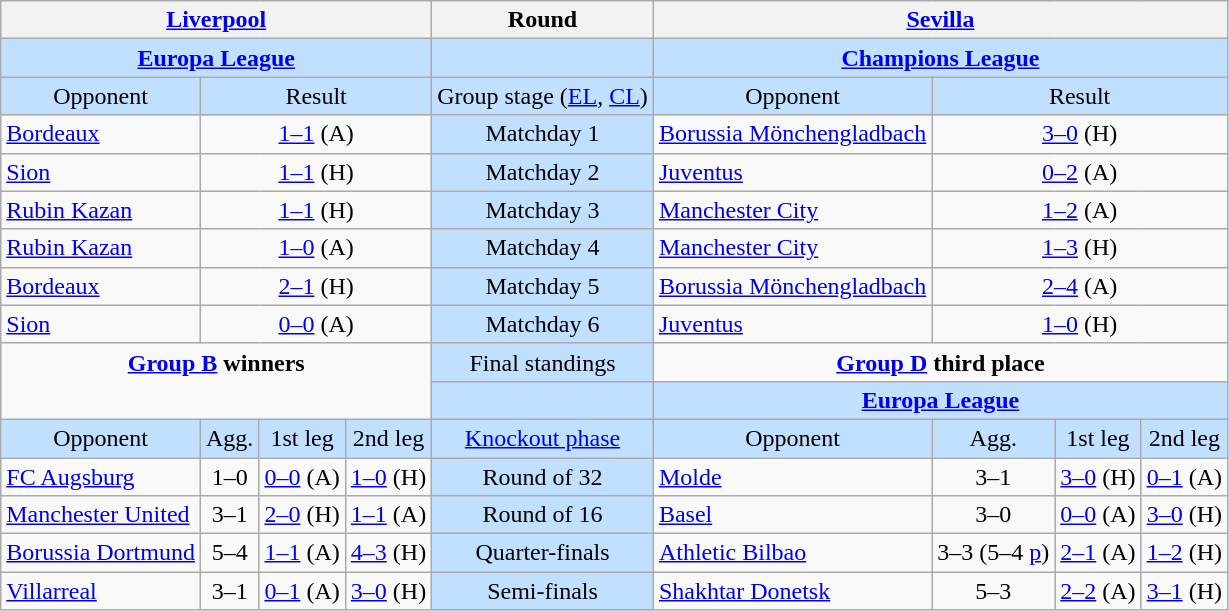<table class="wikitable" style="text-align:center">
<tr>
<th colspan="4"> <a href='#'>Liverpool</a></th>
<th>Round</th>
<th colspan="4"> <a href='#'>Sevilla</a></th>
</tr>
<tr bgcolor="#c1e0ff">
<td colspan="4"><strong><a href='#'>Europa League</a></strong></td>
<td></td>
<td colspan="4"><strong><a href='#'>Champions League</a></strong></td>
</tr>
<tr bgcolor="#c1e0ff">
<td>Opponent</td>
<td colspan="3">Result</td>
<td>Group stage (<a href='#'>EL</a>, <a href='#'>CL</a>)</td>
<td>Opponent</td>
<td colspan="3">Result</td>
</tr>
<tr>
<td align=left> <a href='#'>Bordeaux</a></td>
<td colspan="3"><a href='#'>1–1</a> (A)</td>
<td bgcolor="#c1e0ff">Matchday 1</td>
<td align=left> <a href='#'>Borussia Mönchengladbach</a></td>
<td colspan="3"><a href='#'>3–0</a> (H)</td>
</tr>
<tr>
<td align=left> <a href='#'>Sion</a></td>
<td colspan="3"><a href='#'>1–1</a> (H)</td>
<td bgcolor="#c1e0ff">Matchday 2</td>
<td align=left> <a href='#'>Juventus</a></td>
<td colspan="3"><a href='#'>0–2</a> (A)</td>
</tr>
<tr>
<td align=left> <a href='#'>Rubin Kazan</a></td>
<td colspan="3"><a href='#'>1–1</a> (H)</td>
<td bgcolor="#c1e0ff">Matchday 3</td>
<td align=left> <a href='#'>Manchester City</a></td>
<td colspan="3"><a href='#'>1–2</a> (A)</td>
</tr>
<tr>
<td align=left> <a href='#'>Rubin Kazan</a></td>
<td colspan="3"><a href='#'>1–0</a> (A)</td>
<td bgcolor="#c1e0ff">Matchday 4</td>
<td align=left> <a href='#'>Manchester City</a></td>
<td colspan="3"><a href='#'>1–3</a> (H)</td>
</tr>
<tr>
<td align=left> <a href='#'>Bordeaux</a></td>
<td colspan="3"><a href='#'>2–1</a> (H)</td>
<td bgcolor="#c1e0ff">Matchday 5</td>
<td align=left> <a href='#'>Borussia Mönchengladbach</a></td>
<td colspan="3"><a href='#'>2–4</a> (A)</td>
</tr>
<tr>
<td align=left> <a href='#'>Sion</a></td>
<td colspan="3"><a href='#'>0–0</a> (A)</td>
<td bgcolor="#c1e0ff">Matchday 6</td>
<td align=left> <a href='#'>Juventus</a></td>
<td colspan="3"><a href='#'>1–0</a> (H)</td>
</tr>
<tr>
<td colspan="4" rowspan="2" valign="top"><strong><a href='#'>Group B</a> winners</strong><br></td>
<td bgcolor="#c1e0ff">Final standings</td>
<td colspan="4" valign="top"><strong><a href='#'>Group D</a> third place</strong><br></td>
</tr>
<tr bgcolor="#c1e0ff">
<td></td>
<td colspan="4"><strong><a href='#'>Europa League</a></strong></td>
</tr>
<tr bgcolor="#c1e0ff">
<td>Opponent</td>
<td>Agg.</td>
<td>1st leg</td>
<td>2nd leg</td>
<td><a href='#'>Knockout phase</a></td>
<td>Opponent</td>
<td>Agg.</td>
<td>1st leg</td>
<td>2nd leg</td>
</tr>
<tr>
<td align=left> <a href='#'>FC Augsburg</a></td>
<td>1–0</td>
<td><a href='#'>0–0</a> (A)</td>
<td><a href='#'>1–0</a> (H)</td>
<td bgcolor="#c1e0ff">Round of 32</td>
<td align=left> <a href='#'>Molde</a></td>
<td>3–1</td>
<td><a href='#'>3–0</a> (H)</td>
<td><a href='#'>0–1</a> (A)</td>
</tr>
<tr>
<td align=left> <a href='#'>Manchester United</a></td>
<td>3–1</td>
<td><a href='#'>2–0</a> (H)</td>
<td><a href='#'>1–1</a> (A)</td>
<td bgcolor="#c1e0ff">Round of 16</td>
<td align=left> <a href='#'>Basel</a></td>
<td>3–0</td>
<td><a href='#'>0–0</a> (A)</td>
<td><a href='#'>3–0</a> (H)</td>
</tr>
<tr>
<td align=left> <a href='#'>Borussia Dortmund</a></td>
<td>5–4</td>
<td><a href='#'>1–1</a> (A)</td>
<td><a href='#'>4–3</a> (H)</td>
<td bgcolor="#c1e0ff">Quarter-finals</td>
<td align=left> <a href='#'>Athletic Bilbao</a></td>
<td>3–3 (5–4 <a href='#'>p</a>)</td>
<td><a href='#'>2–1</a> (A)</td>
<td><a href='#'>1–2</a>  (H)</td>
</tr>
<tr>
<td align=left> <a href='#'>Villarreal</a></td>
<td>3–1</td>
<td><a href='#'>0–1</a> (A)</td>
<td><a href='#'>3–0</a> (H)</td>
<td bgcolor="#c1e0ff">Semi-finals</td>
<td align=left> <a href='#'>Shakhtar Donetsk</a></td>
<td>5–3</td>
<td><a href='#'>2–2</a> (A)</td>
<td><a href='#'>3–1</a> (H)</td>
</tr>
</table>
